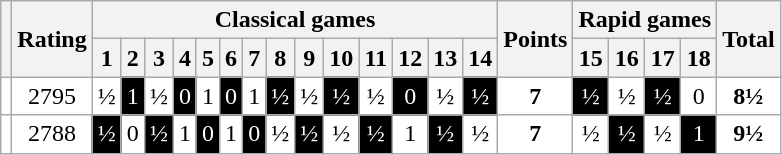<table class="wikitable" style="text-align:center; background:white; color:black">
<tr>
<th rowspan="2"></th>
<th rowspan="2">Rating</th>
<th colspan="14">Classical games</th>
<th rowspan="2">Points</th>
<th colspan="4">Rapid games</th>
<th rowspan="2">Total</th>
</tr>
<tr>
<th>1</th>
<th>2</th>
<th>3</th>
<th>4</th>
<th>5</th>
<th>6</th>
<th>7</th>
<th>8</th>
<th>9</th>
<th>10</th>
<th>11</th>
<th>12</th>
<th>13</th>
<th>14</th>
<th>15</th>
<th>16</th>
<th>17</th>
<th>18</th>
</tr>
<tr>
<td align="left"></td>
<td>2795</td>
<td>½</td>
<td style="background:black; color:white">1</td>
<td>½</td>
<td style="background:black; color:white">0</td>
<td>1</td>
<td style="background:black; color:white">0</td>
<td>1</td>
<td style="background:black; color:white">½</td>
<td>½</td>
<td style="background:black; color:white">½</td>
<td>½</td>
<td style="background:black; color:white">0</td>
<td>½</td>
<td style="background:black; color:white">½</td>
<td><strong>7</strong></td>
<td style="background:black; color:white">½</td>
<td>½</td>
<td style="background:black; color:white">½</td>
<td>0</td>
<td><strong>8½</strong></td>
</tr>
<tr>
<td align="left"></td>
<td>2788</td>
<td style="background:black; color:white">½</td>
<td>0</td>
<td style="background:black; color:white">½</td>
<td>1</td>
<td style="background:black; color:white">0</td>
<td>1</td>
<td style="background:black; color:white">0</td>
<td>½</td>
<td style="background:black; color:white">½</td>
<td>½</td>
<td style="background:black; color:white">½</td>
<td>1</td>
<td style="background:black; color:white">½</td>
<td>½</td>
<td><strong>7</strong></td>
<td>½</td>
<td style="background:black; color:white">½</td>
<td>½</td>
<td style="background:black; color:white">1</td>
<td><strong>9½</strong></td>
</tr>
</table>
